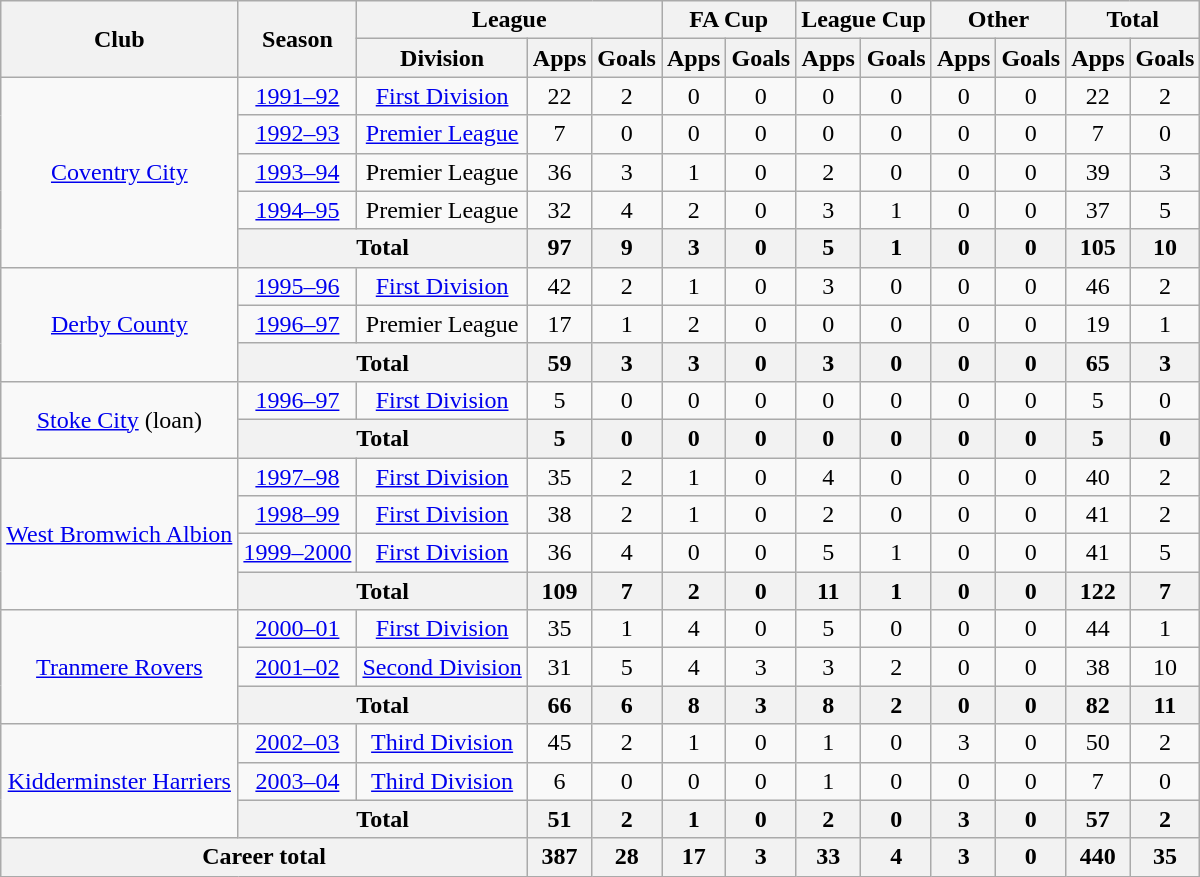<table class="wikitable" style="text-align: center;">
<tr>
<th rowspan="2">Club</th>
<th rowspan="2">Season</th>
<th colspan="3">League</th>
<th colspan="2">FA Cup</th>
<th colspan="2">League Cup</th>
<th colspan="2">Other</th>
<th colspan="2">Total</th>
</tr>
<tr>
<th>Division</th>
<th>Apps</th>
<th>Goals</th>
<th>Apps</th>
<th>Goals</th>
<th>Apps</th>
<th>Goals</th>
<th>Apps</th>
<th>Goals</th>
<th>Apps</th>
<th>Goals</th>
</tr>
<tr>
<td rowspan="5"><a href='#'>Coventry City</a></td>
<td><a href='#'>1991–92</a></td>
<td><a href='#'>First Division</a></td>
<td>22</td>
<td>2</td>
<td>0</td>
<td>0</td>
<td>0</td>
<td>0</td>
<td>0</td>
<td>0</td>
<td>22</td>
<td>2</td>
</tr>
<tr>
<td><a href='#'>1992–93</a></td>
<td><a href='#'>Premier League</a></td>
<td>7</td>
<td>0</td>
<td>0</td>
<td>0</td>
<td>0</td>
<td>0</td>
<td>0</td>
<td>0</td>
<td>7</td>
<td>0</td>
</tr>
<tr>
<td><a href='#'>1993–94</a></td>
<td>Premier League</td>
<td>36</td>
<td>3</td>
<td>1</td>
<td>0</td>
<td>2</td>
<td>0</td>
<td>0</td>
<td>0</td>
<td>39</td>
<td>3</td>
</tr>
<tr>
<td><a href='#'>1994–95</a></td>
<td>Premier League</td>
<td>32</td>
<td>4</td>
<td>2</td>
<td>0</td>
<td>3</td>
<td>1</td>
<td>0</td>
<td>0</td>
<td>37</td>
<td>5</td>
</tr>
<tr>
<th colspan="2">Total</th>
<th>97</th>
<th>9</th>
<th>3</th>
<th>0</th>
<th>5</th>
<th>1</th>
<th>0</th>
<th>0</th>
<th>105</th>
<th>10</th>
</tr>
<tr>
<td rowspan="3"><a href='#'>Derby County</a></td>
<td><a href='#'>1995–96</a></td>
<td><a href='#'>First Division</a></td>
<td>42</td>
<td>2</td>
<td>1</td>
<td>0</td>
<td>3</td>
<td>0</td>
<td>0</td>
<td>0</td>
<td>46</td>
<td>2</td>
</tr>
<tr>
<td><a href='#'>1996–97</a></td>
<td>Premier League</td>
<td>17</td>
<td>1</td>
<td>2</td>
<td>0</td>
<td>0</td>
<td>0</td>
<td>0</td>
<td>0</td>
<td>19</td>
<td>1</td>
</tr>
<tr>
<th colspan="2">Total</th>
<th>59</th>
<th>3</th>
<th>3</th>
<th>0</th>
<th>3</th>
<th>0</th>
<th>0</th>
<th>0</th>
<th>65</th>
<th>3</th>
</tr>
<tr>
<td rowspan="2"><a href='#'>Stoke City</a> (loan)</td>
<td><a href='#'>1996–97</a></td>
<td><a href='#'>First Division</a></td>
<td>5</td>
<td>0</td>
<td>0</td>
<td>0</td>
<td>0</td>
<td>0</td>
<td>0</td>
<td>0</td>
<td>5</td>
<td>0</td>
</tr>
<tr>
<th colspan="2">Total</th>
<th>5</th>
<th>0</th>
<th>0</th>
<th>0</th>
<th>0</th>
<th>0</th>
<th>0</th>
<th>0</th>
<th>5</th>
<th>0</th>
</tr>
<tr>
<td rowspan="4"><a href='#'>West Bromwich Albion</a></td>
<td><a href='#'>1997–98</a></td>
<td><a href='#'>First Division</a></td>
<td>35</td>
<td>2</td>
<td>1</td>
<td>0</td>
<td>4</td>
<td>0</td>
<td>0</td>
<td>0</td>
<td>40</td>
<td>2</td>
</tr>
<tr>
<td><a href='#'>1998–99</a></td>
<td><a href='#'>First Division</a></td>
<td>38</td>
<td>2</td>
<td>1</td>
<td>0</td>
<td>2</td>
<td>0</td>
<td>0</td>
<td>0</td>
<td>41</td>
<td>2</td>
</tr>
<tr>
<td><a href='#'>1999–2000</a></td>
<td><a href='#'>First Division</a></td>
<td>36</td>
<td>4</td>
<td>0</td>
<td>0</td>
<td>5</td>
<td>1</td>
<td>0</td>
<td>0</td>
<td>41</td>
<td>5</td>
</tr>
<tr>
<th colspan="2">Total</th>
<th>109</th>
<th>7</th>
<th>2</th>
<th>0</th>
<th>11</th>
<th>1</th>
<th>0</th>
<th>0</th>
<th>122</th>
<th>7</th>
</tr>
<tr>
<td rowspan="3"><a href='#'>Tranmere Rovers</a></td>
<td><a href='#'>2000–01</a></td>
<td><a href='#'>First Division</a></td>
<td>35</td>
<td>1</td>
<td>4</td>
<td>0</td>
<td>5</td>
<td>0</td>
<td>0</td>
<td>0</td>
<td>44</td>
<td>1</td>
</tr>
<tr>
<td><a href='#'>2001–02</a></td>
<td><a href='#'>Second Division</a></td>
<td>31</td>
<td>5</td>
<td>4</td>
<td>3</td>
<td>3</td>
<td>2</td>
<td>0</td>
<td>0</td>
<td>38</td>
<td>10</td>
</tr>
<tr>
<th colspan="2">Total</th>
<th>66</th>
<th>6</th>
<th>8</th>
<th>3</th>
<th>8</th>
<th>2</th>
<th>0</th>
<th>0</th>
<th>82</th>
<th>11</th>
</tr>
<tr>
<td rowspan="3"><a href='#'>Kidderminster Harriers</a></td>
<td><a href='#'>2002–03</a></td>
<td><a href='#'>Third Division</a></td>
<td>45</td>
<td>2</td>
<td>1</td>
<td>0</td>
<td>1</td>
<td>0</td>
<td>3</td>
<td>0</td>
<td>50</td>
<td>2</td>
</tr>
<tr>
<td><a href='#'>2003–04</a></td>
<td><a href='#'>Third Division</a></td>
<td>6</td>
<td>0</td>
<td>0</td>
<td>0</td>
<td>1</td>
<td>0</td>
<td>0</td>
<td>0</td>
<td>7</td>
<td>0</td>
</tr>
<tr>
<th colspan="2">Total</th>
<th>51</th>
<th>2</th>
<th>1</th>
<th>0</th>
<th>2</th>
<th>0</th>
<th>3</th>
<th>0</th>
<th>57</th>
<th>2</th>
</tr>
<tr>
<th colspan="3">Career total</th>
<th>387</th>
<th>28</th>
<th>17</th>
<th>3</th>
<th>33</th>
<th>4</th>
<th>3</th>
<th>0</th>
<th>440</th>
<th>35</th>
</tr>
</table>
